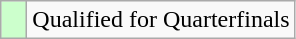<table class="wikitable">
<tr>
<td width=10px bgcolor=#ccffcc></td>
<td>Qualified for Quarterfinals</td>
</tr>
</table>
